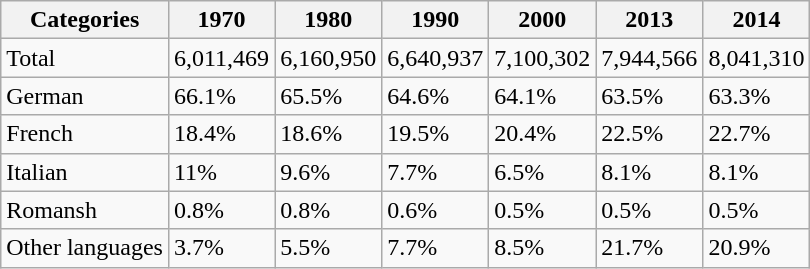<table class=wikitable>
<tr>
<th>Categories</th>
<th>1970</th>
<th>1980</th>
<th>1990</th>
<th>2000</th>
<th>2013</th>
<th>2014</th>
</tr>
<tr>
<td>Total</td>
<td>6,011,469</td>
<td>6,160,950</td>
<td>6,640,937</td>
<td>7,100,302</td>
<td>7,944,566</td>
<td>8,041,310</td>
</tr>
<tr>
<td>German</td>
<td>66.1%</td>
<td>65.5%</td>
<td>64.6%</td>
<td>64.1%</td>
<td>63.5%</td>
<td>63.3%</td>
</tr>
<tr>
<td>French</td>
<td>18.4%</td>
<td>18.6%</td>
<td>19.5%</td>
<td>20.4%</td>
<td>22.5%</td>
<td>22.7%</td>
</tr>
<tr>
<td>Italian</td>
<td>11%</td>
<td>9.6%</td>
<td>7.7%</td>
<td>6.5%</td>
<td>8.1%</td>
<td>8.1%</td>
</tr>
<tr>
<td>Romansh</td>
<td>0.8%</td>
<td>0.8%</td>
<td>0.6%</td>
<td>0.5%</td>
<td>0.5%</td>
<td>0.5%</td>
</tr>
<tr>
<td>Other languages</td>
<td>3.7%</td>
<td>5.5%</td>
<td>7.7%</td>
<td>8.5%</td>
<td>21.7%</td>
<td>20.9%</td>
</tr>
</table>
